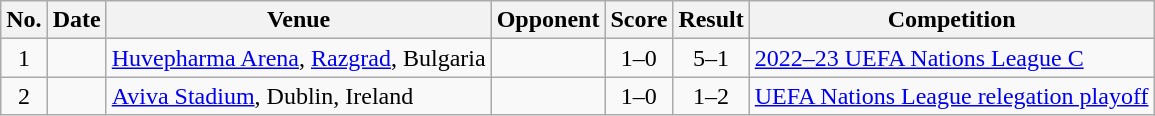<table class="wikitable sortable">
<tr>
<th scope="col">No.</th>
<th scope="col">Date</th>
<th scope="col">Venue</th>
<th scope="col">Opponent</th>
<th scope="col">Score</th>
<th scope="col">Result</th>
<th scope="col">Competition</th>
</tr>
<tr>
<td style="text-align:center">1</td>
<td></td>
<td><a href='#'>Huvepharma Arena</a>, <a href='#'>Razgrad</a>, Bulgaria</td>
<td></td>
<td style="text-align:center">1–0</td>
<td style="text-align:center">5–1</td>
<td><a href='#'>2022–23 UEFA Nations League C</a></td>
</tr>
<tr>
<td style="text-align:center">2</td>
<td></td>
<td><a href='#'>Aviva Stadium</a>, Dublin, Ireland</td>
<td></td>
<td style="text-align:center">1–0</td>
<td style="text-align:center">1–2</td>
<td><a href='#'>UEFA Nations League relegation playoff</a></td>
</tr>
</table>
